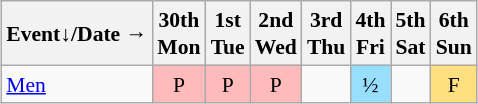<table class="wikitable" style="margin:0.5em auto; font-size:90%; line-height:1.25em; text-align:center;">
<tr>
<th>Event↓/Date →</th>
<th>30th<br>Mon</th>
<th>1st<br>Tue</th>
<th>2nd<br>Wed</th>
<th>3rd<br>Thu</th>
<th>4th<br>Fri</th>
<th>5th<br>Sat</th>
<th>6th<br>Sun</th>
</tr>
<tr>
<td style="text-align:left;"><a href='#'>Men</a></td>
<td bgcolor="#FFBBBB">P</td>
<td bgcolor="#FFBBBB">P</td>
<td bgcolor="#FFBBBB">P</td>
<td></td>
<td bgcolor="#97DEFF">½</td>
<td></td>
<td bgcolor="#FFDF80">F</td>
</tr>
</table>
